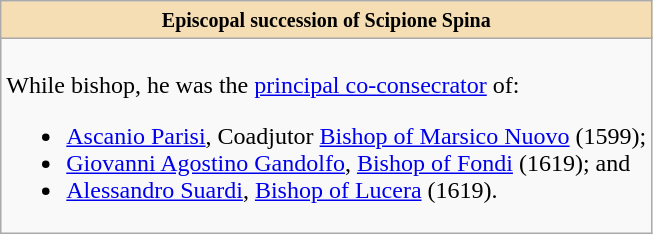<table role="presentation" class="wikitable mw-collapsible mw-collapsed"|>
<tr>
<th style="background:#F5DEB3"><small>Episcopal succession of Scipione Spina</small></th>
</tr>
<tr>
<td><br>While bishop, he was the <a href='#'>principal co-consecrator</a> of:<ul><li><a href='#'>Ascanio Parisi</a>, Coadjutor <a href='#'>Bishop of Marsico Nuovo</a> (1599);</li><li><a href='#'>Giovanni Agostino Gandolfo</a>, <a href='#'>Bishop of Fondi</a> (1619); and</li><li><a href='#'>Alessandro Suardi</a>, <a href='#'>Bishop of Lucera</a> (1619).</li></ul></td>
</tr>
</table>
